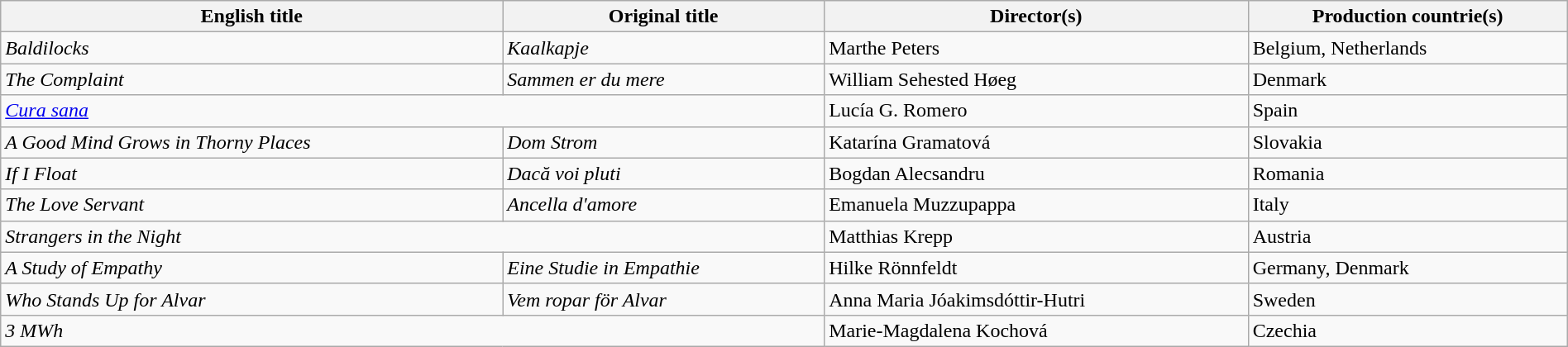<table class="sortable wikitable" style="width:100%; margin-bottom:4px" cellpadding="5">
<tr>
<th scope="col">English title</th>
<th scope="col">Original title</th>
<th scope="col">Director(s)</th>
<th scope="col">Production countrie(s)</th>
</tr>
<tr>
<td><em>Baldilocks</em></td>
<td><em>Kaalkapje</em></td>
<td>Marthe Peters</td>
<td>Belgium, Netherlands</td>
</tr>
<tr>
<td><em>The Complaint</em></td>
<td><em>Sammen er du mere</em></td>
<td>William Sehested Høeg</td>
<td>Denmark</td>
</tr>
<tr>
<td colspan=2><em><a href='#'>Cura sana</a></em></td>
<td>Lucía G. Romero</td>
<td>Spain</td>
</tr>
<tr>
<td><em>A Good Mind Grows in Thorny Places</em></td>
<td><em>Dom Strom</em></td>
<td>Katarína Gramatová</td>
<td>Slovakia</td>
</tr>
<tr>
<td><em>If I Float</em></td>
<td><em>Dacă voi pluti</em></td>
<td>Bogdan Alecsandru</td>
<td>Romania</td>
</tr>
<tr>
<td><em>The Love Servant</em></td>
<td><em>Ancella d'amore</em></td>
<td>Emanuela Muzzupappa</td>
<td>Italy</td>
</tr>
<tr>
<td colspan=2><em>Strangers in the Night</em></td>
<td>Matthias Krepp</td>
<td>Austria</td>
</tr>
<tr>
<td><em>A Study of Empathy</em></td>
<td><em>Eine Studie in Empathie</em></td>
<td>Hilke Rönnfeldt</td>
<td>Germany, Denmark</td>
</tr>
<tr>
<td><em>Who Stands Up for Alvar</em></td>
<td><em>Vem ropar för Alvar</em></td>
<td>Anna Maria Jóakimsdóttir-Hutri</td>
<td>Sweden</td>
</tr>
<tr>
<td colspan=2><em>3 MWh</em></td>
<td>Marie-Magdalena Kochová</td>
<td>Czechia</td>
</tr>
</table>
